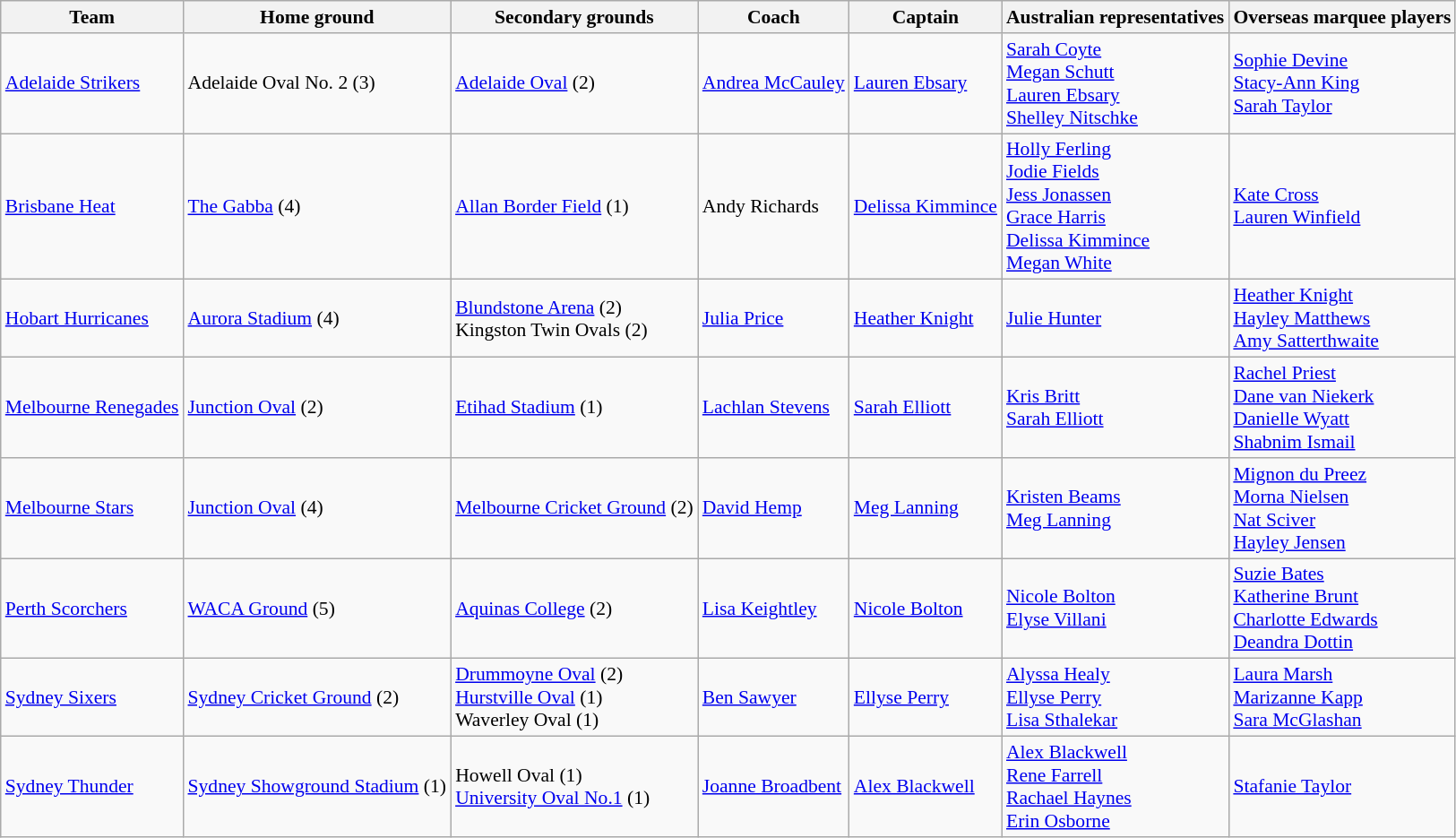<table class= "wikitable" style="font-size:90%">
<tr>
<th>Team</th>
<th>Home ground</th>
<th>Secondary grounds</th>
<th>Coach</th>
<th>Captain</th>
<th>Australian representatives</th>
<th>Overseas marquee players</th>
</tr>
<tr>
<td><a href='#'>Adelaide Strikers</a></td>
<td>Adelaide Oval No. 2 (3)</td>
<td><a href='#'>Adelaide Oval</a> (2)</td>
<td><a href='#'>Andrea McCauley</a></td>
<td><a href='#'>Lauren Ebsary</a></td>
<td><a href='#'>Sarah Coyte</a><br><a href='#'>Megan Schutt</a><br><a href='#'>Lauren Ebsary</a><br><a href='#'>Shelley Nitschke</a></td>
<td><a href='#'>Sophie Devine</a><br> <a href='#'>Stacy-Ann King</a><br> <a href='#'>Sarah Taylor</a></td>
</tr>
<tr>
<td><a href='#'>Brisbane Heat</a></td>
<td><a href='#'>The Gabba</a> (4)</td>
<td><a href='#'>Allan Border Field</a> (1)</td>
<td>Andy Richards</td>
<td><a href='#'>Delissa Kimmince</a></td>
<td><a href='#'>Holly Ferling</a><br><a href='#'>Jodie Fields</a><br><a href='#'>Jess Jonassen</a><br><a href='#'>Grace Harris</a><br><a href='#'>Delissa Kimmince</a><br><a href='#'>Megan White</a></td>
<td><a href='#'>Kate Cross</a><br> <a href='#'>Lauren Winfield</a></td>
</tr>
<tr>
<td><a href='#'>Hobart Hurricanes</a></td>
<td><a href='#'>Aurora Stadium</a> (4)</td>
<td><a href='#'>Blundstone Arena</a> (2)<br>Kingston Twin Ovals (2)</td>
<td><a href='#'>Julia Price</a></td>
<td><a href='#'>Heather Knight</a></td>
<td><a href='#'>Julie Hunter</a></td>
<td><a href='#'>Heather Knight</a><br> <a href='#'>Hayley Matthews</a><br> <a href='#'>Amy Satterthwaite</a></td>
</tr>
<tr>
<td><a href='#'>Melbourne Renegades</a></td>
<td><a href='#'>Junction Oval</a> (2)</td>
<td><a href='#'>Etihad Stadium</a> (1)</td>
<td><a href='#'>Lachlan Stevens</a></td>
<td><a href='#'>Sarah Elliott</a></td>
<td><a href='#'>Kris Britt</a><br><a href='#'>Sarah Elliott</a></td>
<td><a href='#'>Rachel Priest</a><br> <a href='#'>Dane van Niekerk</a><br> <a href='#'>Danielle Wyatt</a><br> <a href='#'>Shabnim Ismail</a></td>
</tr>
<tr>
<td><a href='#'>Melbourne Stars</a></td>
<td><a href='#'>Junction Oval</a> (4)</td>
<td><a href='#'>Melbourne Cricket Ground</a> (2)</td>
<td><a href='#'>David Hemp</a></td>
<td><a href='#'>Meg Lanning</a></td>
<td><a href='#'>Kristen Beams</a><br><a href='#'>Meg Lanning</a></td>
<td><a href='#'>Mignon du Preez</a><br> <a href='#'>Morna Nielsen</a><br> <a href='#'>Nat Sciver</a><br> <a href='#'>Hayley Jensen</a></td>
</tr>
<tr>
<td><a href='#'>Perth Scorchers</a></td>
<td><a href='#'>WACA Ground</a> (5)</td>
<td><a href='#'>Aquinas College</a> (2)</td>
<td><a href='#'>Lisa Keightley</a></td>
<td><a href='#'>Nicole Bolton</a></td>
<td><a href='#'>Nicole Bolton</a><br><a href='#'>Elyse Villani</a></td>
<td><a href='#'>Suzie Bates</a><br> <a href='#'>Katherine Brunt</a><br> <a href='#'>Charlotte Edwards</a><br> <a href='#'>Deandra Dottin</a></td>
</tr>
<tr>
<td><a href='#'>Sydney Sixers</a></td>
<td><a href='#'>Sydney Cricket Ground</a> (2)</td>
<td><a href='#'>Drummoyne Oval</a> (2)<br><a href='#'>Hurstville Oval</a> (1)<br>Waverley Oval (1)</td>
<td><a href='#'>Ben Sawyer</a></td>
<td><a href='#'>Ellyse Perry</a></td>
<td><a href='#'>Alyssa Healy</a><br><a href='#'>Ellyse Perry</a><br><a href='#'>Lisa Sthalekar</a></td>
<td><a href='#'>Laura Marsh</a><br> <a href='#'>Marizanne Kapp</a><br> <a href='#'>Sara McGlashan</a></td>
</tr>
<tr>
<td><a href='#'>Sydney Thunder</a></td>
<td><a href='#'>Sydney Showground Stadium</a> (1)</td>
<td>Howell Oval (1)<br><a href='#'>University Oval No.1</a> (1)</td>
<td><a href='#'>Joanne Broadbent</a></td>
<td><a href='#'>Alex Blackwell</a></td>
<td><a href='#'>Alex Blackwell</a><br><a href='#'>Rene Farrell</a><br><a href='#'>Rachael Haynes</a><br><a href='#'>Erin Osborne</a></td>
<td><a href='#'>Stafanie Taylor</a></td>
</tr>
</table>
